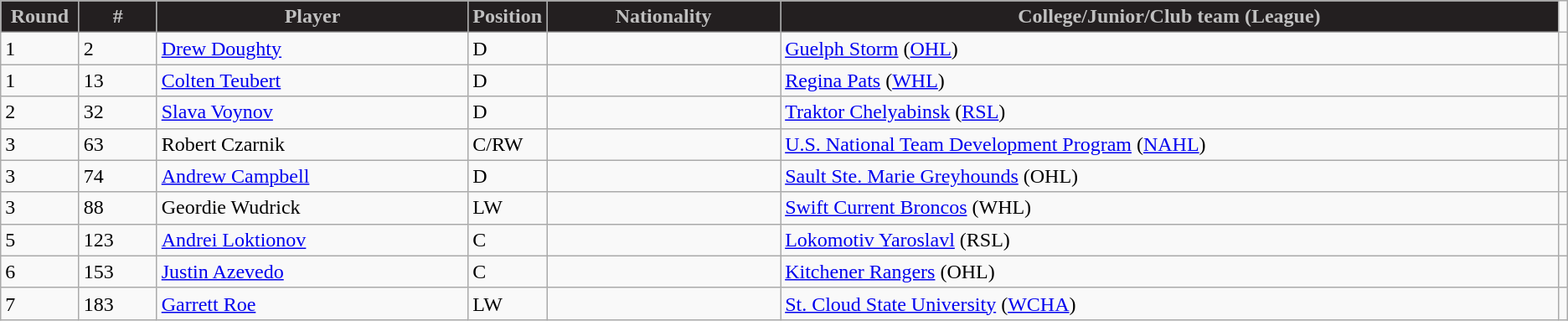<table class="wikitable">
<tr>
<th style="background:#231f20; color:silver; width:5.0%;">Round</th>
<th style="background:#231f20; color:silver; width:5.0%;">#</th>
<th style="background:#231f20; color:silver; width:20.0%;">Player</th>
<th style="background:#231f20; color:silver; width:5.0%;">Position</th>
<th style="background:#231f20; color:silver; width:15.0%;">Nationality</th>
<th style="background:#231f20; color:silver; width:100.0%;">College/Junior/Club team (League)</th>
</tr>
<tr>
<td>1</td>
<td>2</td>
<td><a href='#'>Drew Doughty</a></td>
<td>D</td>
<td></td>
<td><a href='#'>Guelph Storm</a> (<a href='#'>OHL</a>)</td>
<td></td>
</tr>
<tr>
<td>1</td>
<td>13</td>
<td><a href='#'>Colten Teubert</a></td>
<td>D</td>
<td></td>
<td><a href='#'>Regina Pats</a> (<a href='#'>WHL</a>)</td>
<td></td>
</tr>
<tr>
<td>2</td>
<td>32</td>
<td><a href='#'>Slava Voynov</a></td>
<td>D</td>
<td></td>
<td><a href='#'>Traktor Chelyabinsk</a> (<a href='#'>RSL</a>)</td>
<td></td>
</tr>
<tr>
<td>3</td>
<td>63</td>
<td>Robert Czarnik</td>
<td>C/RW</td>
<td></td>
<td><a href='#'>U.S. National Team Development Program</a> (<a href='#'>NAHL</a>)</td>
<td></td>
</tr>
<tr>
<td>3</td>
<td>74</td>
<td><a href='#'>Andrew Campbell</a></td>
<td>D</td>
<td></td>
<td><a href='#'>Sault Ste. Marie Greyhounds</a> (OHL)</td>
<td></td>
</tr>
<tr>
<td>3</td>
<td>88</td>
<td>Geordie Wudrick</td>
<td>LW</td>
<td></td>
<td><a href='#'>Swift Current Broncos</a> (WHL)</td>
<td></td>
</tr>
<tr>
<td>5</td>
<td>123</td>
<td><a href='#'>Andrei Loktionov</a></td>
<td>C</td>
<td></td>
<td><a href='#'>Lokomotiv Yaroslavl</a> (RSL)</td>
<td></td>
</tr>
<tr>
<td>6</td>
<td>153</td>
<td><a href='#'>Justin Azevedo</a></td>
<td>C</td>
<td></td>
<td><a href='#'>Kitchener Rangers</a> (OHL)</td>
<td></td>
</tr>
<tr>
<td>7</td>
<td>183</td>
<td><a href='#'>Garrett Roe</a></td>
<td>LW</td>
<td></td>
<td><a href='#'>St. Cloud State University</a> (<a href='#'>WCHA</a>)</td>
<td></td>
</tr>
</table>
